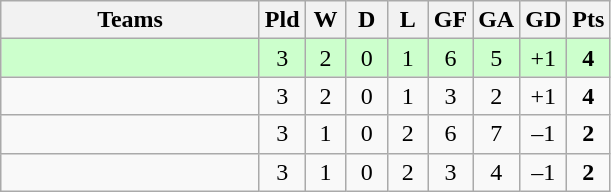<table class="wikitable" style="text-align: center;">
<tr>
<th width=165>Teams</th>
<th width=20>Pld</th>
<th width=20>W</th>
<th width=20>D</th>
<th width=20>L</th>
<th width=20>GF</th>
<th width=20>GA</th>
<th width=20>GD</th>
<th width=20>Pts</th>
</tr>
<tr align=center style="background:#ccffcc;">
<td style="text-align:left;"></td>
<td>3</td>
<td>2</td>
<td>0</td>
<td>1</td>
<td>6</td>
<td>5</td>
<td>+1</td>
<td><strong>4</strong></td>
</tr>
<tr align=center>
<td style="text-align:left;"></td>
<td>3</td>
<td>2</td>
<td>0</td>
<td>1</td>
<td>3</td>
<td>2</td>
<td>+1</td>
<td><strong>4</strong></td>
</tr>
<tr align=center>
<td style="text-align:left;"></td>
<td>3</td>
<td>1</td>
<td>0</td>
<td>2</td>
<td>6</td>
<td>7</td>
<td>–1</td>
<td><strong>2</strong></td>
</tr>
<tr align=center>
<td style="text-align:left;"></td>
<td>3</td>
<td>1</td>
<td>0</td>
<td>2</td>
<td>3</td>
<td>4</td>
<td>–1</td>
<td><strong>2</strong></td>
</tr>
</table>
